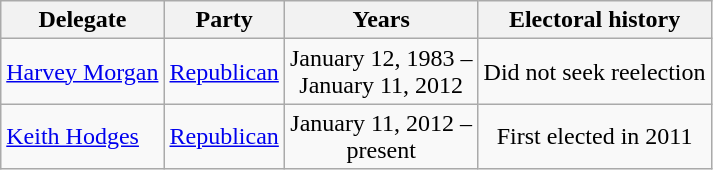<table class=wikitable style="text-align:center">
<tr valign=bottom>
<th>Delegate</th>
<th>Party</th>
<th>Years</th>
<th>Electoral history</th>
</tr>
<tr>
<td align=left><a href='#'>Harvey Morgan</a></td>
<td><a href='#'>Republican</a></td>
<td nowrap>January 12, 1983 –<br>January 11, 2012</td>
<td>Did not seek reelection</td>
</tr>
<tr>
<td align=left><a href='#'>Keith Hodges</a></td>
<td><a href='#'>Republican</a></td>
<td nowrap>January 11, 2012 –<br>present</td>
<td>First elected in 2011</td>
</tr>
</table>
